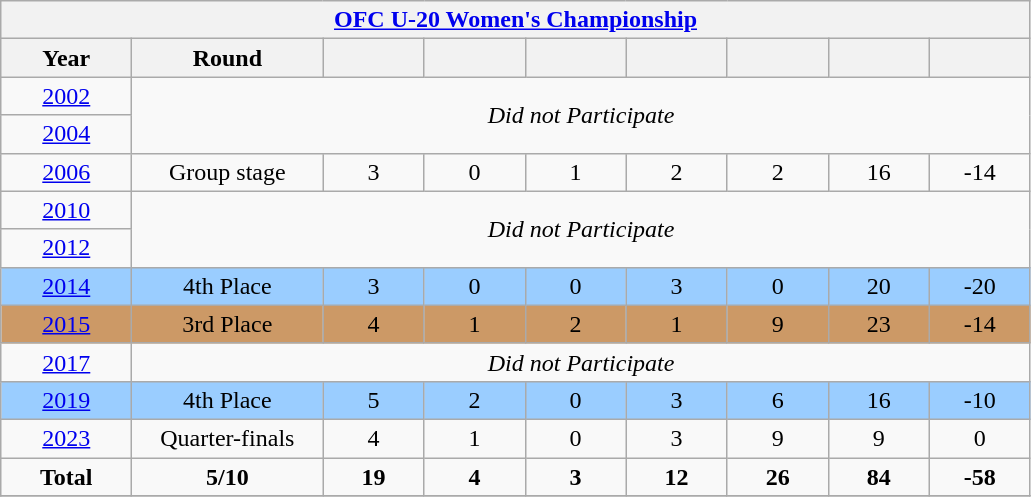<table class="wikitable" style="text-align: center;">
<tr>
<th colspan=10><a href='#'>OFC U-20 Women's Championship</a></th>
</tr>
<tr>
<th width=80>Year</th>
<th width=120>Round</th>
<th width=60></th>
<th width=60></th>
<th width=60></th>
<th width=60></th>
<th width=60></th>
<th width=60></th>
<th width=60></th>
</tr>
<tr>
<td> <a href='#'>2002</a></td>
<td rowspan=2 colspan=8><em>Did not Participate</em></td>
</tr>
<tr>
<td> <a href='#'>2004</a></td>
</tr>
<tr>
<td> <a href='#'>2006</a></td>
<td>Group stage</td>
<td>3</td>
<td>0</td>
<td>1</td>
<td>2</td>
<td>2</td>
<td>16</td>
<td>-14</td>
</tr>
<tr>
<td> <a href='#'>2010</a></td>
<td rowspan=2 colspan=8><em>Did not Participate</em></td>
</tr>
<tr>
<td> <a href='#'>2012</a></td>
</tr>
<tr style="background:#9acdff;">
<td> <a href='#'>2014</a></td>
<td>4th Place</td>
<td>3</td>
<td>0</td>
<td>0</td>
<td>3</td>
<td>0</td>
<td>20</td>
<td>-20</td>
</tr>
<tr bgcolor=cc9966>
<td> <a href='#'>2015</a></td>
<td>3rd Place</td>
<td>4</td>
<td>1</td>
<td>2</td>
<td>1</td>
<td>9</td>
<td>23</td>
<td>-14</td>
</tr>
<tr>
<td> <a href='#'>2017</a></td>
<td colspan=8><em>Did not Participate</em></td>
</tr>
<tr style="background:#9acdff;">
<td> <a href='#'>2019</a></td>
<td>4th Place</td>
<td>5</td>
<td>2</td>
<td>0</td>
<td>3</td>
<td>6</td>
<td>16</td>
<td>-10</td>
</tr>
<tr>
<td> <a href='#'>2023</a></td>
<td>Quarter-finals</td>
<td>4</td>
<td>1</td>
<td>0</td>
<td>3</td>
<td>9</td>
<td>9</td>
<td>0</td>
</tr>
<tr>
<td><strong>Total</strong></td>
<td><strong>5/10</strong></td>
<td><strong>19</strong></td>
<td><strong>4</strong></td>
<td><strong>3</strong></td>
<td><strong>12</strong></td>
<td><strong>26</strong></td>
<td><strong>84</strong></td>
<td><strong>-58</strong></td>
</tr>
<tr>
</tr>
</table>
